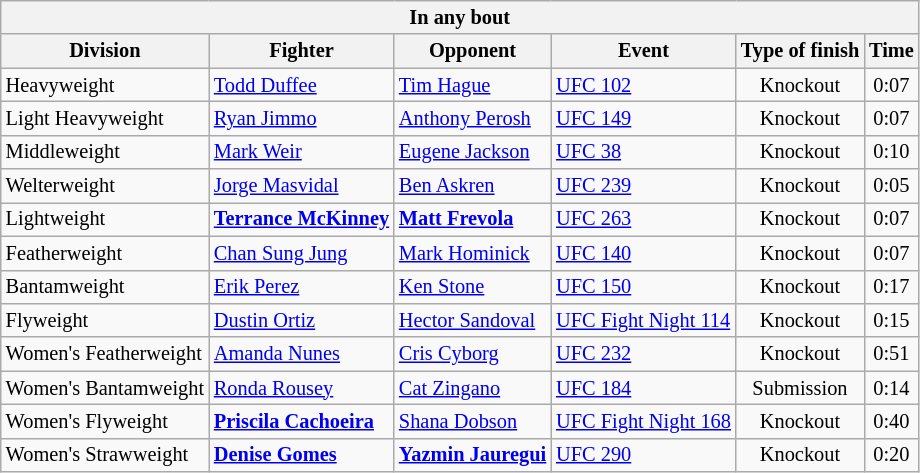<table class=wikitable style="font-size:85%;">
<tr>
<th colspan=6>In any bout</th>
</tr>
<tr>
<th>Division</th>
<th>Fighter</th>
<th>Opponent</th>
<th>Event</th>
<th>Type of finish</th>
<th>Time</th>
</tr>
<tr>
<td>Heavyweight</td>
<td> <a href='#'>Todd Duffee</a></td>
<td><a href='#'>Tim Hague</a></td>
<td><a href='#'>UFC 102</a></td>
<td align=center>Knockout</td>
<td align=center>0:07</td>
</tr>
<tr>
<td>Light Heavyweight</td>
<td> <a href='#'>Ryan Jimmo</a></td>
<td><a href='#'>Anthony Perosh</a></td>
<td><a href='#'>UFC 149</a></td>
<td align=center>Knockout</td>
<td align=center>0:07</td>
</tr>
<tr>
<td>Middleweight</td>
<td> <a href='#'>Mark Weir</a></td>
<td><a href='#'>Eugene Jackson</a></td>
<td><a href='#'>UFC 38</a></td>
<td align=center>Knockout</td>
<td align=center>0:10</td>
</tr>
<tr>
<td>Welterweight</td>
<td> <a href='#'>Jorge Masvidal</a></td>
<td><a href='#'>Ben Askren</a></td>
<td><a href='#'>UFC 239</a></td>
<td align=center>Knockout</td>
<td align=center>0:05 </td>
</tr>
<tr>
<td>Lightweight</td>
<td> <strong><a href='#'>Terrance McKinney</a></strong></td>
<td><strong><a href='#'>Matt Frevola</a></strong></td>
<td><a href='#'>UFC 263</a></td>
<td align=center>Knockout</td>
<td align=center>0:07</td>
</tr>
<tr>
<td>Featherweight</td>
<td> <a href='#'>Chan Sung Jung</a></td>
<td><a href='#'>Mark Hominick</a></td>
<td><a href='#'>UFC 140</a></td>
<td align=center>Knockout</td>
<td align=center>0:07</td>
</tr>
<tr>
<td>Bantamweight</td>
<td> <a href='#'>Erik Perez</a></td>
<td><a href='#'>Ken Stone</a></td>
<td><a href='#'>UFC 150</a></td>
<td align=center>Knockout</td>
<td align=center>0:17</td>
</tr>
<tr>
<td>Flyweight</td>
<td> <a href='#'>Dustin Ortiz</a></td>
<td><a href='#'>Hector Sandoval</a></td>
<td><a href='#'>UFC Fight Night 114</a></td>
<td align=center>Knockout</td>
<td align=center>0:15</td>
</tr>
<tr>
<td>Women's Featherweight</td>
<td> <a href='#'>Amanda Nunes</a></td>
<td><a href='#'>Cris Cyborg</a></td>
<td><a href='#'>UFC 232</a></td>
<td align=center>Knockout</td>
<td align=center>0:51</td>
</tr>
<tr>
<td>Women's Bantamweight</td>
<td> <a href='#'>Ronda Rousey</a></td>
<td><a href='#'>Cat Zingano</a></td>
<td><a href='#'>UFC 184</a></td>
<td align=center>Submission</td>
<td align=center>0:14</td>
</tr>
<tr>
<td>Women's Flyweight</td>
<td> <strong><a href='#'>Priscila Cachoeira</a></strong></td>
<td><a href='#'>Shana Dobson</a></td>
<td><a href='#'>UFC Fight Night 168</a></td>
<td align=center>Knockout</td>
<td align=center>0:40</td>
</tr>
<tr>
<td>Women's Strawweight</td>
<td> <strong><a href='#'>Denise Gomes</a></strong></td>
<td><strong><a href='#'>Yazmin Jauregui</a></strong></td>
<td><a href='#'>UFC 290</a></td>
<td align=center>Knockout</td>
<td align=center>0:20</td>
</tr>
</table>
